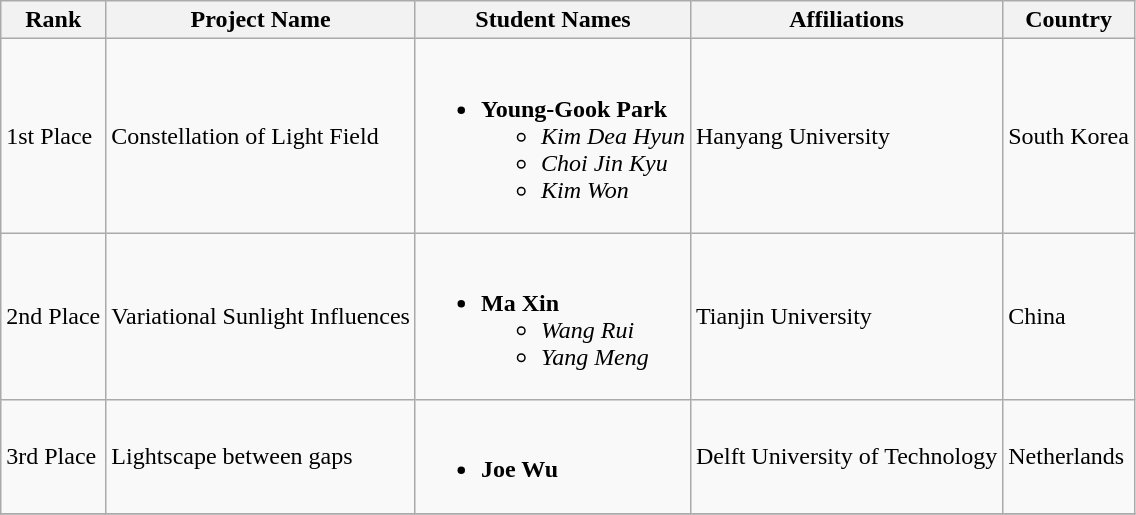<table class="wikitable">
<tr>
<th>Rank</th>
<th>Project Name</th>
<th>Student Names</th>
<th>Affiliations</th>
<th>Country</th>
</tr>
<tr>
<td>1st Place</td>
<td>Constellation of Light Field</td>
<td><br><ul><li><strong>Young-Gook Park</strong><ul><li><em>Kim Dea Hyun</em></li><li><em>Choi Jin Kyu</em></li><li><em>Kim Won</em></li></ul></li></ul></td>
<td>Hanyang University</td>
<td>South Korea</td>
</tr>
<tr>
<td>2nd Place</td>
<td>Variational Sunlight Influences</td>
<td><br><ul><li><strong>Ma Xin</strong><ul><li><em>Wang Rui</em></li><li><em>Yang Meng</em></li></ul></li></ul></td>
<td>Tianjin University</td>
<td>China</td>
</tr>
<tr>
<td>3rd Place</td>
<td>Lightscape between gaps</td>
<td><br><ul><li><strong>Joe Wu</strong></li></ul></td>
<td>Delft University of Technology</td>
<td>Netherlands</td>
</tr>
<tr>
</tr>
</table>
